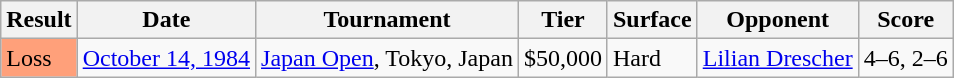<table class="sortable wikitable">
<tr>
<th>Result</th>
<th>Date</th>
<th>Tournament</th>
<th>Tier</th>
<th>Surface</th>
<th>Opponent</th>
<th class="unsortable">Score</th>
</tr>
<tr>
<td style="background:#ffa07a;">Loss</td>
<td><a href='#'>October 14, 1984</a></td>
<td><a href='#'>Japan Open</a>, Tokyo, Japan</td>
<td>$50,000</td>
<td>Hard</td>
<td> <a href='#'>Lilian Drescher</a></td>
<td>4–6, 2–6</td>
</tr>
</table>
